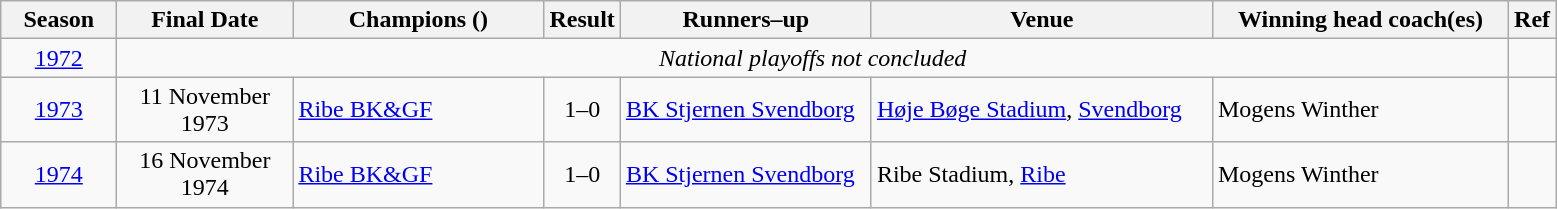<table class="sortable wikitable plainrowheaders" style="text-align:center;">
<tr>
<th width=70px>Season</th>
<th width=110px>Final Date</th>
<th width=160px>Champions ()</th>
<th>Result</th>
<th width=160px>Runners–up</th>
<th width=220px>Venue</th>
<th width=190px>Winning head coach(es)</th>
<th>Ref</th>
</tr>
<tr>
<td><a href='#'>1972</a></td>
<td colspan=6><em>National playoffs not concluded</em></td>
<td></td>
</tr>
<tr>
<td><a href='#'>1973</a></td>
<td>11 November 1973</td>
<td align=left><a href='#'>Ribe BK&GF</a> </td>
<td>1–0</td>
<td align=left><a href='#'>BK Stjernen Svendborg</a></td>
<td align=left><a href='#'>Høje Bøge Stadium</a>, <a href='#'>Svendborg</a></td>
<td align=left> Mogens Winther</td>
<td><br></td>
</tr>
<tr>
<td><a href='#'>1974</a></td>
<td>16 November 1974</td>
<td align=left><a href='#'>Ribe BK&GF</a> </td>
<td>1–0</td>
<td align=left><a href='#'>BK Stjernen Svendborg</a></td>
<td align=left>Ribe Stadium, <a href='#'>Ribe</a></td>
<td align=left> Mogens Winther</td>
<td><br></td>
</tr>
</table>
